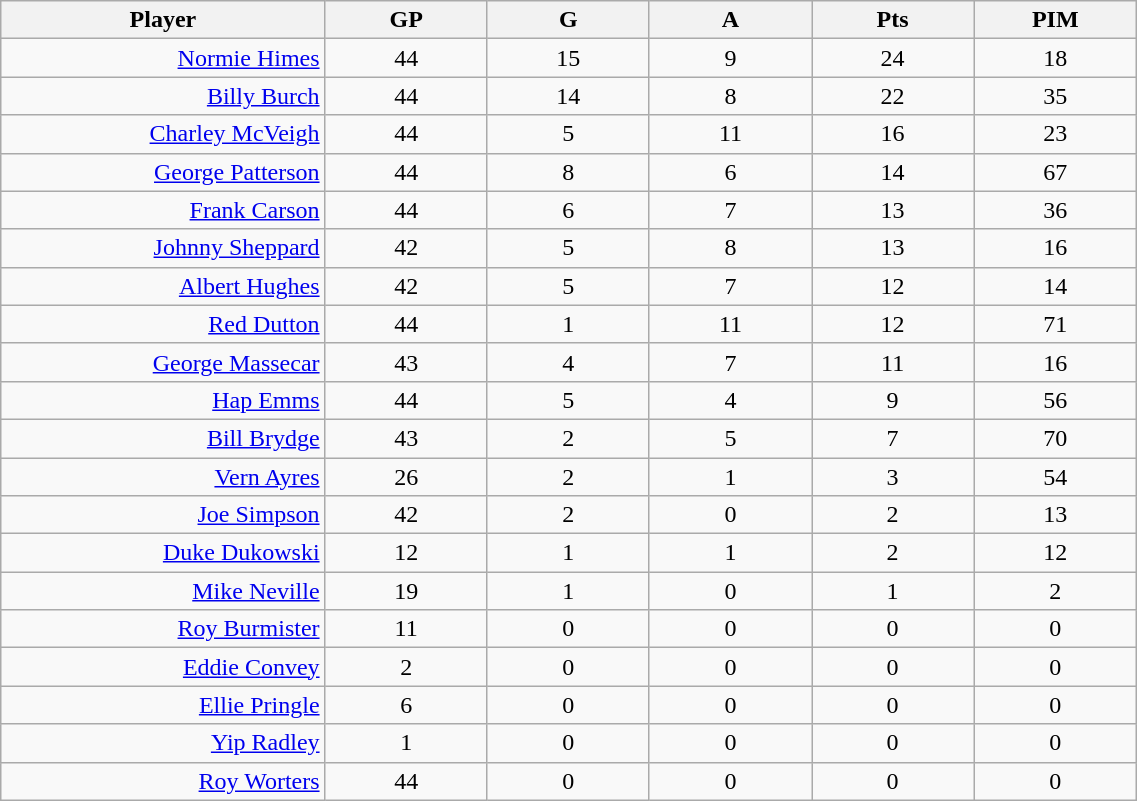<table class="wikitable sortable" width="60%">
<tr ALIGN="center">
<th bgcolor="#DDDDFF" width="10%">Player</th>
<th bgcolor="#DDDDFF" width="5%">GP</th>
<th bgcolor="#DDDDFF" width="5%">G</th>
<th bgcolor="#DDDDFF" width="5%">A</th>
<th bgcolor="#DDDDFF" width="5%">Pts</th>
<th bgcolor="#DDDDFF" width="5%">PIM</th>
</tr>
<tr align="center">
<td align="right"><a href='#'>Normie Himes</a></td>
<td>44</td>
<td>15</td>
<td>9</td>
<td>24</td>
<td>18</td>
</tr>
<tr align="center">
<td align="right"><a href='#'>Billy Burch</a></td>
<td>44</td>
<td>14</td>
<td>8</td>
<td>22</td>
<td>35</td>
</tr>
<tr align="center">
<td align="right"><a href='#'>Charley McVeigh</a></td>
<td>44</td>
<td>5</td>
<td>11</td>
<td>16</td>
<td>23</td>
</tr>
<tr align="center">
<td align="right"><a href='#'>George Patterson</a></td>
<td>44</td>
<td>8</td>
<td>6</td>
<td>14</td>
<td>67</td>
</tr>
<tr align="center">
<td align="right"><a href='#'>Frank Carson</a></td>
<td>44</td>
<td>6</td>
<td>7</td>
<td>13</td>
<td>36</td>
</tr>
<tr align="center">
<td align="right"><a href='#'>Johnny Sheppard</a></td>
<td>42</td>
<td>5</td>
<td>8</td>
<td>13</td>
<td>16</td>
</tr>
<tr align="center">
<td align="right"><a href='#'>Albert Hughes</a></td>
<td>42</td>
<td>5</td>
<td>7</td>
<td>12</td>
<td>14</td>
</tr>
<tr align="center">
<td align="right"><a href='#'>Red Dutton</a></td>
<td>44</td>
<td>1</td>
<td>11</td>
<td>12</td>
<td>71</td>
</tr>
<tr align="center">
<td align="right"><a href='#'>George Massecar</a></td>
<td>43</td>
<td>4</td>
<td>7</td>
<td>11</td>
<td>16</td>
</tr>
<tr align="center">
<td align="right"><a href='#'>Hap Emms</a></td>
<td>44</td>
<td>5</td>
<td>4</td>
<td>9</td>
<td>56</td>
</tr>
<tr align="center">
<td align="right"><a href='#'>Bill Brydge</a></td>
<td>43</td>
<td>2</td>
<td>5</td>
<td>7</td>
<td>70</td>
</tr>
<tr align="center">
<td align="right"><a href='#'>Vern Ayres</a></td>
<td>26</td>
<td>2</td>
<td>1</td>
<td>3</td>
<td>54</td>
</tr>
<tr align="center">
<td align="right"><a href='#'>Joe Simpson</a></td>
<td>42</td>
<td>2</td>
<td>0</td>
<td>2</td>
<td>13</td>
</tr>
<tr align="center">
<td align="right"><a href='#'>Duke Dukowski</a></td>
<td>12</td>
<td>1</td>
<td>1</td>
<td>2</td>
<td>12</td>
</tr>
<tr align="center">
<td align="right"><a href='#'>Mike Neville</a></td>
<td>19</td>
<td>1</td>
<td>0</td>
<td>1</td>
<td>2</td>
</tr>
<tr align="center">
<td align="right"><a href='#'>Roy Burmister</a></td>
<td>11</td>
<td>0</td>
<td>0</td>
<td>0</td>
<td>0</td>
</tr>
<tr align="center">
<td align="right"><a href='#'>Eddie Convey</a></td>
<td>2</td>
<td>0</td>
<td>0</td>
<td>0</td>
<td>0</td>
</tr>
<tr align="center">
<td align="right"><a href='#'>Ellie Pringle</a></td>
<td>6</td>
<td>0</td>
<td>0</td>
<td>0</td>
<td>0</td>
</tr>
<tr align="center">
<td align="right"><a href='#'>Yip Radley</a></td>
<td>1</td>
<td>0</td>
<td>0</td>
<td>0</td>
<td>0</td>
</tr>
<tr align="center">
<td align="right"><a href='#'>Roy Worters</a></td>
<td>44</td>
<td>0</td>
<td>0</td>
<td>0</td>
<td>0</td>
</tr>
</table>
